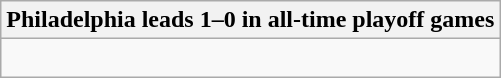<table class="wikitable collapsible collapsed">
<tr>
<th>Philadelphia leads 1–0 in all-time playoff games</th>
</tr>
<tr>
<td><br></td>
</tr>
</table>
